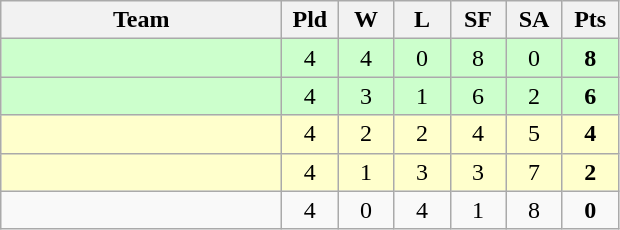<table class="wikitable" style="text-align: center">
<tr>
<th width=180>Team</th>
<th width=30>Pld</th>
<th width=30>W</th>
<th width=30>L</th>
<th width=30>SF</th>
<th width=30>SA</th>
<th width=30>Pts</th>
</tr>
<tr bgcolor=ccffcc>
<td align=left></td>
<td>4</td>
<td>4</td>
<td>0</td>
<td>8</td>
<td>0</td>
<td><strong>8</strong></td>
</tr>
<tr bgcolor=ccffcc>
<td align=left></td>
<td>4</td>
<td>3</td>
<td>1</td>
<td>6</td>
<td>2</td>
<td><strong>6</strong></td>
</tr>
<tr bgcolor=ffffcc>
<td align=left></td>
<td>4</td>
<td>2</td>
<td>2</td>
<td>4</td>
<td>5</td>
<td><strong>4</strong></td>
</tr>
<tr bgcolor=ffffcc>
<td align=left></td>
<td>4</td>
<td>1</td>
<td>3</td>
<td>3</td>
<td>7</td>
<td><strong>2</strong></td>
</tr>
<tr>
<td align=left></td>
<td>4</td>
<td>0</td>
<td>4</td>
<td>1</td>
<td>8</td>
<td><strong>0</strong></td>
</tr>
</table>
